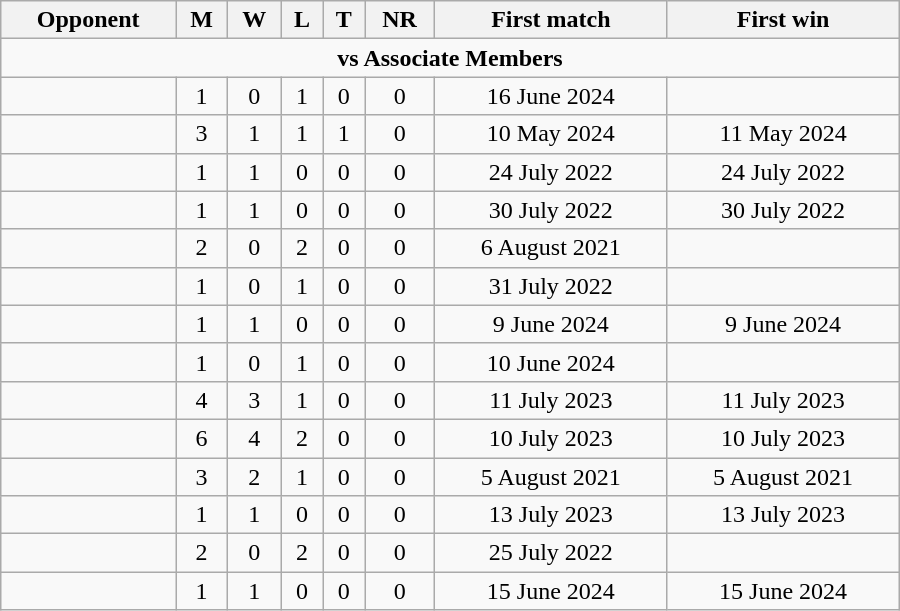<table class="wikitable" style="text-align: center; width: 600px;">
<tr>
<th>Opponent</th>
<th>M</th>
<th>W</th>
<th>L</th>
<th>T</th>
<th>NR</th>
<th>First match</th>
<th>First win</th>
</tr>
<tr>
<td colspan="8" style="text-align:center;"><strong>vs Associate Members</strong></td>
</tr>
<tr>
<td align=left></td>
<td>1</td>
<td>0</td>
<td>1</td>
<td>0</td>
<td>0</td>
<td>16 June 2024</td>
<td></td>
</tr>
<tr>
<td align=left></td>
<td>3</td>
<td>1</td>
<td>1</td>
<td>1</td>
<td>0</td>
<td>10 May 2024</td>
<td>11 May 2024</td>
</tr>
<tr>
<td align=left></td>
<td>1</td>
<td>1</td>
<td>0</td>
<td>0</td>
<td>0</td>
<td>24 July 2022</td>
<td>24 July 2022</td>
</tr>
<tr>
<td align=left></td>
<td>1</td>
<td>1</td>
<td>0</td>
<td>0</td>
<td>0</td>
<td>30 July 2022</td>
<td>30 July 2022</td>
</tr>
<tr>
<td align=left></td>
<td>2</td>
<td>0</td>
<td>2</td>
<td>0</td>
<td>0</td>
<td>6 August 2021</td>
<td></td>
</tr>
<tr>
<td align=left></td>
<td>1</td>
<td>0</td>
<td>1</td>
<td>0</td>
<td>0</td>
<td>31 July 2022</td>
<td></td>
</tr>
<tr>
<td align=left></td>
<td>1</td>
<td>1</td>
<td>0</td>
<td>0</td>
<td>0</td>
<td>9 June 2024</td>
<td>9 June 2024</td>
</tr>
<tr>
<td align=left></td>
<td>1</td>
<td>0</td>
<td>1</td>
<td>0</td>
<td>0</td>
<td>10 June 2024</td>
<td></td>
</tr>
<tr>
<td align=left></td>
<td>4</td>
<td>3</td>
<td>1</td>
<td>0</td>
<td>0</td>
<td>11 July 2023</td>
<td>11 July 2023</td>
</tr>
<tr>
<td align=left></td>
<td>6</td>
<td>4</td>
<td>2</td>
<td>0</td>
<td>0</td>
<td>10 July 2023</td>
<td>10 July 2023</td>
</tr>
<tr>
<td align=left></td>
<td>3</td>
<td>2</td>
<td>1</td>
<td>0</td>
<td>0</td>
<td>5 August 2021</td>
<td>5 August 2021</td>
</tr>
<tr>
<td align=left></td>
<td>1</td>
<td>1</td>
<td>0</td>
<td>0</td>
<td>0</td>
<td>13 July 2023</td>
<td>13 July 2023</td>
</tr>
<tr>
<td align=left></td>
<td>2</td>
<td>0</td>
<td>2</td>
<td>0</td>
<td>0</td>
<td>25 July 2022</td>
<td></td>
</tr>
<tr>
<td align=left></td>
<td>1</td>
<td>1</td>
<td>0</td>
<td>0</td>
<td>0</td>
<td>15 June 2024</td>
<td>15 June 2024</td>
</tr>
</table>
